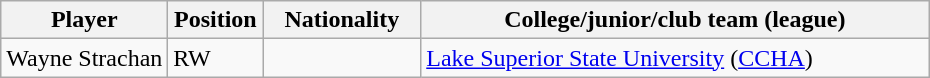<table class="wikitable">
<tr>
<th bgcolor="#DDDDFF" width="18.0%">Player</th>
<th bgcolor="#DDDDFF" width="10.25%">Position</th>
<th bgcolor="#DDDDFF" width="17.0%">Nationality</th>
<th bgcolor="#DDDDFF" width="100.0%">College/junior/club team (league)</th>
</tr>
<tr>
<td>Wayne Strachan</td>
<td>RW</td>
<td></td>
<td><a href='#'>Lake Superior State University</a> (<a href='#'>CCHA</a>)</td>
</tr>
</table>
